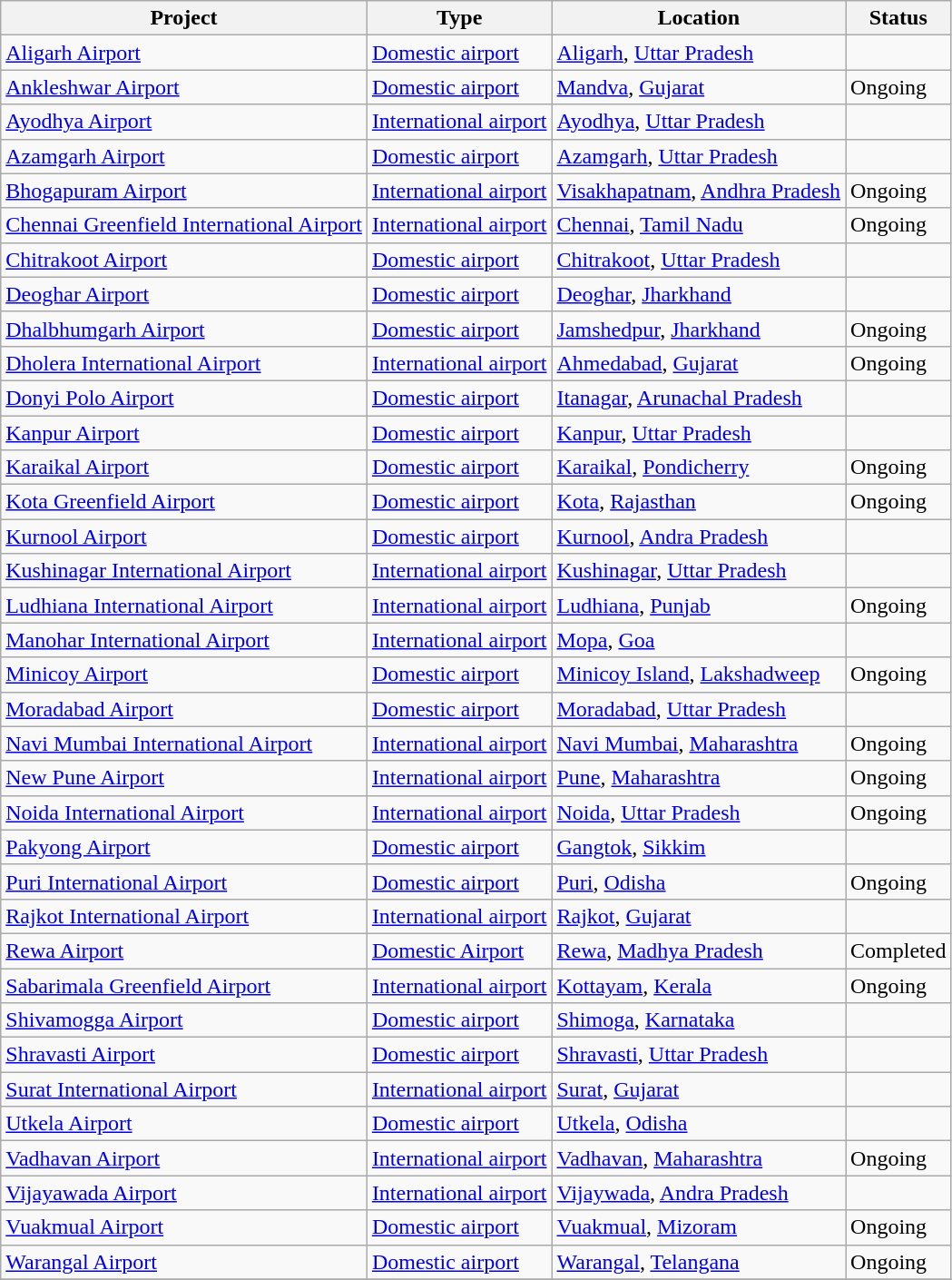<table class="wikitable sortable">
<tr>
<th>Project</th>
<th>Type</th>
<th>Location</th>
<th>Status</th>
</tr>
<tr>
<td><a href='#'>Aligarh Airport</a></td>
<td><a href='#'>Domestic airport</a></td>
<td><a href='#'>Aligarh</a>, <a href='#'>Uttar Pradesh</a></td>
<td></td>
</tr>
<tr>
<td><a href='#'>Ankleshwar Airport</a></td>
<td><a href='#'>Domestic airport</a></td>
<td><a href='#'>Mandva</a>, <a href='#'>Gujarat</a></td>
<td>Ongoing</td>
</tr>
<tr>
<td><a href='#'>Ayodhya Airport</a></td>
<td><a href='#'>International airport</a></td>
<td><a href='#'>Ayodhya</a>, <a href='#'>Uttar Pradesh</a></td>
<td></td>
</tr>
<tr>
<td><a href='#'>Azamgarh Airport</a></td>
<td><a href='#'>Domestic airport</a></td>
<td><a href='#'>Azamgarh</a>, <a href='#'>Uttar Pradesh</a></td>
<td></td>
</tr>
<tr>
<td><a href='#'>Bhogapuram Airport</a></td>
<td><a href='#'>International airport</a></td>
<td><a href='#'>Visakhapatnam</a>, <a href='#'>Andhra Pradesh</a></td>
<td>Ongoing</td>
</tr>
<tr>
<td><a href='#'>Chennai Greenfield International Airport</a></td>
<td><a href='#'>International airport</a></td>
<td><a href='#'>Chennai</a>, <a href='#'>Tamil Nadu</a></td>
<td>Ongoing</td>
</tr>
<tr>
<td><a href='#'>Chitrakoot Airport</a></td>
<td><a href='#'>Domestic airport</a></td>
<td><a href='#'>Chitrakoot</a>, <a href='#'>Uttar Pradesh</a></td>
<td></td>
</tr>
<tr>
<td><a href='#'>Deoghar Airport</a></td>
<td><a href='#'>Domestic airport</a></td>
<td><a href='#'>Deoghar</a>, <a href='#'>Jharkhand</a></td>
<td></td>
</tr>
<tr>
<td><a href='#'>Dhalbhumgarh Airport</a></td>
<td><a href='#'>Domestic airport</a></td>
<td><a href='#'>Jamshedpur</a>, <a href='#'>Jharkhand</a></td>
<td>Ongoing</td>
</tr>
<tr>
<td><a href='#'>Dholera International Airport</a></td>
<td><a href='#'>International airport</a></td>
<td><a href='#'>Ahmedabad</a>, <a href='#'>Gujarat</a></td>
<td>Ongoing</td>
</tr>
<tr>
<td><a href='#'>Donyi Polo Airport</a></td>
<td><a href='#'>Domestic airport</a></td>
<td><a href='#'>Itanagar</a>, <a href='#'>Arunachal Pradesh</a></td>
<td></td>
</tr>
<tr>
<td><a href='#'>Kanpur Airport</a></td>
<td><a href='#'>Domestic airport</a></td>
<td><a href='#'>Kanpur</a>, <a href='#'>Uttar Pradesh</a></td>
<td></td>
</tr>
<tr>
<td><a href='#'>Karaikal Airport</a></td>
<td><a href='#'>Domestic airport</a></td>
<td><a href='#'>Karaikal</a>, <a href='#'>Pondicherry</a></td>
<td>Ongoing</td>
</tr>
<tr>
<td><a href='#'>Kota Greenfield Airport</a></td>
<td><a href='#'>Domestic airport</a></td>
<td><a href='#'>Kota</a>, <a href='#'>Rajasthan</a></td>
<td>Ongoing</td>
</tr>
<tr>
<td><a href='#'>Kurnool Airport</a></td>
<td><a href='#'>Domestic airport</a></td>
<td><a href='#'>Kurnool</a>, <a href='#'>Andra Pradesh</a></td>
<td></td>
</tr>
<tr>
<td><a href='#'>Kushinagar International Airport</a></td>
<td><a href='#'>International airport</a></td>
<td><a href='#'>Kushinagar</a>, <a href='#'>Uttar Pradesh</a></td>
<td></td>
</tr>
<tr>
<td><a href='#'>Ludhiana International Airport</a></td>
<td><a href='#'>International airport</a></td>
<td><a href='#'>Ludhiana</a>, <a href='#'>Punjab</a></td>
<td>Ongoing</td>
</tr>
<tr>
<td><a href='#'>Manohar International Airport</a></td>
<td><a href='#'>International airport</a></td>
<td><a href='#'>Mopa</a>, <a href='#'>Goa</a></td>
<td></td>
</tr>
<tr>
<td><a href='#'>Minicoy Airport</a></td>
<td><a href='#'>Domestic airport</a></td>
<td><a href='#'>Minicoy Island</a>, <a href='#'>Lakshadweep</a></td>
<td>Ongoing</td>
</tr>
<tr>
<td><a href='#'>Moradabad Airport</a></td>
<td><a href='#'>Domestic airport</a></td>
<td><a href='#'>Moradabad</a>, <a href='#'>Uttar Pradesh</a></td>
<td></td>
</tr>
<tr>
<td><a href='#'>Navi Mumbai International Airport</a></td>
<td><a href='#'>International airport</a></td>
<td><a href='#'>Navi Mumbai</a>, <a href='#'>Maharashtra</a></td>
<td>Ongoing</td>
</tr>
<tr>
<td><a href='#'>New Pune Airport</a></td>
<td><a href='#'>International airport</a></td>
<td><a href='#'>Pune</a>, <a href='#'>Maharashtra</a></td>
<td>Ongoing</td>
</tr>
<tr>
<td><a href='#'>Noida International Airport</a></td>
<td><a href='#'>International airport</a></td>
<td><a href='#'>Noida</a>, <a href='#'>Uttar Pradesh</a></td>
<td>Ongoing</td>
</tr>
<tr>
<td><a href='#'>Pakyong Airport</a></td>
<td><a href='#'>Domestic airport</a></td>
<td><a href='#'>Gangtok</a>, <a href='#'>Sikkim</a></td>
<td></td>
</tr>
<tr>
<td><a href='#'>Puri International Airport</a></td>
<td><a href='#'>Domestic airport</a></td>
<td><a href='#'>Puri</a>, <a href='#'>Odisha</a></td>
<td>Ongoing</td>
</tr>
<tr>
<td><a href='#'>Rajkot International Airport</a></td>
<td><a href='#'>International airport</a></td>
<td><a href='#'>Rajkot</a>, <a href='#'>Gujarat</a></td>
<td></td>
</tr>
<tr>
<td><a href='#'>Rewa Airport</a></td>
<td><a href='#'>Domestic Airport</a></td>
<td><a href='#'>Rewa</a>, <a href='#'>Madhya Pradesh</a></td>
<td>Completed</td>
</tr>
<tr>
<td><a href='#'>Sabarimala Greenfield Airport</a></td>
<td><a href='#'>International airport</a></td>
<td><a href='#'>Kottayam</a>, <a href='#'>Kerala</a></td>
<td>Ongoing</td>
</tr>
<tr>
<td><a href='#'>Shivamogga Airport</a></td>
<td><a href='#'>Domestic airport</a></td>
<td><a href='#'>Shimoga</a>, <a href='#'>Karnataka</a></td>
<td></td>
</tr>
<tr>
<td><a href='#'>Shravasti Airport</a></td>
<td><a href='#'>Domestic airport</a></td>
<td><a href='#'>Shravasti</a>, <a href='#'>Uttar Pradesh</a></td>
<td></td>
</tr>
<tr>
<td><a href='#'>Surat International Airport</a></td>
<td><a href='#'>International airport</a></td>
<td><a href='#'>Surat</a>, <a href='#'>Gujarat</a></td>
<td></td>
</tr>
<tr>
<td><a href='#'>Utkela Airport</a></td>
<td><a href='#'>Domestic airport</a></td>
<td><a href='#'>Utkela</a>, <a href='#'>Odisha</a></td>
<td></td>
</tr>
<tr>
<td><a href='#'>Vadhavan Airport</a></td>
<td><a href='#'>International airport</a></td>
<td><a href='#'>Vadhavan</a>, <a href='#'>Maharashtra</a></td>
<td>Ongoing</td>
</tr>
<tr>
<td><a href='#'>Vijayawada Airport</a></td>
<td><a href='#'>International airport</a></td>
<td><a href='#'>Vijaywada</a>, <a href='#'>Andra Pradesh</a></td>
<td></td>
</tr>
<tr>
<td><a href='#'>Vuakmual Airport</a></td>
<td><a href='#'>Domestic airport</a></td>
<td><a href='#'>Vuakmual</a>, <a href='#'>Mizoram</a></td>
<td>Ongoing</td>
</tr>
<tr>
<td><a href='#'>Warangal Airport</a></td>
<td><a href='#'>Domestic airport</a></td>
<td><a href='#'>Warangal</a>, <a href='#'>Telangana</a></td>
<td>Ongoing</td>
</tr>
<tr>
</tr>
</table>
